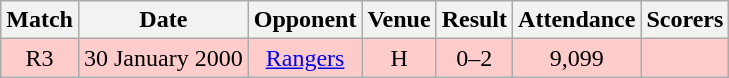<table class="wikitable" style="font-size:100%; text-align:center">
<tr>
<th>Match</th>
<th>Date</th>
<th>Opponent</th>
<th>Venue</th>
<th>Result</th>
<th>Attendance</th>
<th>Scorers</th>
</tr>
<tr style="background: #FFCCCC;">
<td>R3</td>
<td>30 January 2000</td>
<td><a href='#'>Rangers</a></td>
<td>H</td>
<td>0–2</td>
<td>9,099</td>
<td></td>
</tr>
</table>
